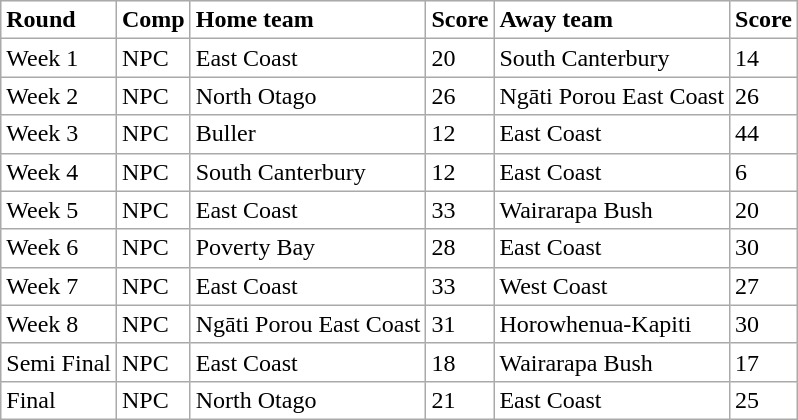<table class="wikitable">
<tr bgcolor="#FFFFFF">
<td><strong>Round</strong></td>
<td><strong>Comp</strong></td>
<td><strong>Home team</strong></td>
<td><strong>Score</strong></td>
<td><strong>Away team</strong></td>
<td><strong>Score</strong></td>
</tr>
<tr bgcolor="#FFFFFF">
<td>Week 1</td>
<td>NPC</td>
<td> East Coast</td>
<td>20</td>
<td> South Canterbury</td>
<td>14</td>
</tr>
<tr bgcolor="#FFFFFF">
<td>Week 2</td>
<td>NPC</td>
<td> North Otago</td>
<td>26</td>
<td> Ngāti Porou East Coast</td>
<td>26</td>
</tr>
<tr bgcolor="#FFFFFF">
<td>Week 3</td>
<td>NPC</td>
<td> Buller</td>
<td>12</td>
<td> East Coast</td>
<td>44</td>
</tr>
<tr bgcolor="#FFFFFF">
<td>Week 4</td>
<td>NPC</td>
<td> South Canterbury</td>
<td>12</td>
<td> East Coast</td>
<td>6</td>
</tr>
<tr bgcolor="#FFFFFF">
<td>Week 5</td>
<td>NPC</td>
<td> East Coast</td>
<td>33</td>
<td> Wairarapa Bush</td>
<td>20</td>
</tr>
<tr bgcolor="#FFFFFF">
<td>Week 6</td>
<td>NPC</td>
<td> Poverty Bay</td>
<td>28</td>
<td> East Coast</td>
<td>30</td>
</tr>
<tr bgcolor="#FFFFFF">
<td>Week 7</td>
<td>NPC</td>
<td> East Coast</td>
<td>33</td>
<td> West Coast</td>
<td>27</td>
</tr>
<tr bgcolor="#FFFFFF">
<td>Week 8</td>
<td>NPC</td>
<td> Ngāti Porou East Coast</td>
<td>31</td>
<td> Horowhenua-Kapiti</td>
<td>30</td>
</tr>
<tr bgcolor="#FFFFFF">
<td>Semi Final</td>
<td>NPC</td>
<td> East Coast</td>
<td>18</td>
<td> Wairarapa Bush</td>
<td>17</td>
</tr>
<tr bgcolor="#FFFFFF">
<td>Final</td>
<td>NPC</td>
<td> North Otago</td>
<td>21</td>
<td> East Coast</td>
<td>25</td>
</tr>
</table>
